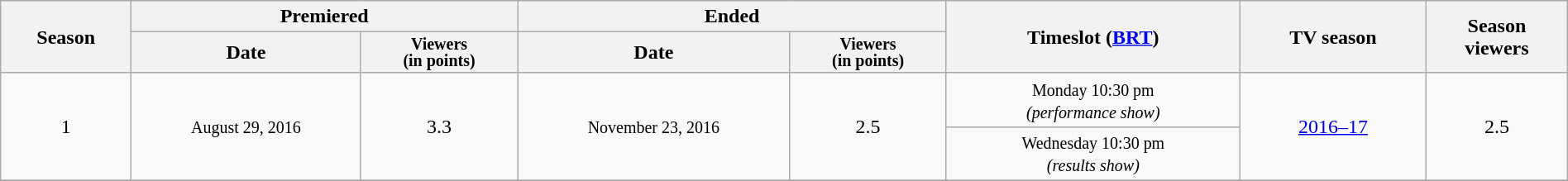<table class="wikitable" style="text-align:center; width:100%;">
<tr>
<th rowspan=2>Season</th>
<th colspan=2>Premiered</th>
<th colspan=2>Ended</th>
<th rowspan=2>Timeslot (<a href='#'>BRT</a>)</th>
<th rowspan=2>TV season</th>
<th rowspan=2>Season<br>viewers</th>
</tr>
<tr>
<th>Date</th>
<th span style="width:10%; font-size:smaller; font-weight:bold; line-height:100%;">Viewers<br>(in points)</th>
<th>Date</th>
<th span style="width:10%; font-size:smaller; font-weight:bold; line-height:100%;">Viewers<br>(in points)</th>
</tr>
<tr>
<td rowspan=2>1</td>
<td rowspan=2><small>August 29, 2016</small></td>
<td rowspan=2>3.3</td>
<td rowspan=2><small>November 23, 2016</small></td>
<td rowspan=2>2.5</td>
<td rowspan=1><small>Monday 10:30 pm<br><em>(performance show)</em></small></td>
<td rowspan=2><a href='#'>2016–17</a></td>
<td rowspan=2>2.5</td>
</tr>
<tr>
<td rowspan=1><small>Wednesday 10:30 pm<br><em>(results show)</em></small></td>
</tr>
<tr>
</tr>
</table>
